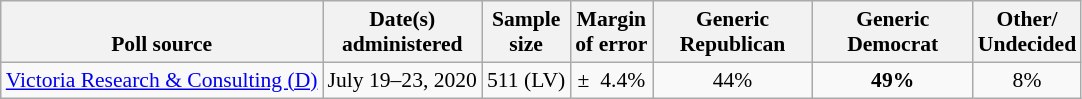<table class="wikitable" style="font-size:90%;text-align:center;">
<tr valign=bottom>
<th>Poll source</th>
<th>Date(s)<br>administered</th>
<th>Sample<br>size</th>
<th>Margin<br>of error</th>
<th style="width:100px;">Generic<br>Republican</th>
<th style="width:100px;">Generic<br>Democrat</th>
<th>Other/<br>Undecided</th>
</tr>
<tr>
<td style="text-align:left;"><a href='#'>Victoria Research & Consulting (D)</a></td>
<td>July 19–23, 2020</td>
<td>511 (LV)</td>
<td>±  4.4%</td>
<td>44%</td>
<td><strong>49%</strong></td>
<td>8%</td>
</tr>
</table>
